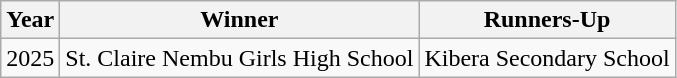<table class="wikitable">
<tr>
<th>Year</th>
<th>Winner</th>
<th>Runners-Up</th>
</tr>
<tr>
<td>2025</td>
<td>St. Claire Nembu Girls High School</td>
<td>Kibera Secondary School</td>
</tr>
</table>
